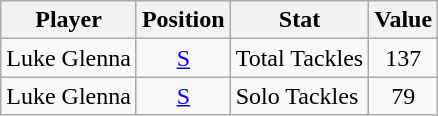<table class="wikitable">
<tr>
<th>Player</th>
<th>Position</th>
<th>Stat</th>
<th>Value</th>
</tr>
<tr>
<td align="center">Luke Glenna </td>
<td align="center"><a href='#'>S</a></td>
<td>Total Tackles</td>
<td align="center">137</td>
</tr>
<tr>
<td align="center">Luke Glenna </td>
<td align="center"><a href='#'>S</a></td>
<td>Solo Tackles</td>
<td align="center">79</td>
</tr>
</table>
